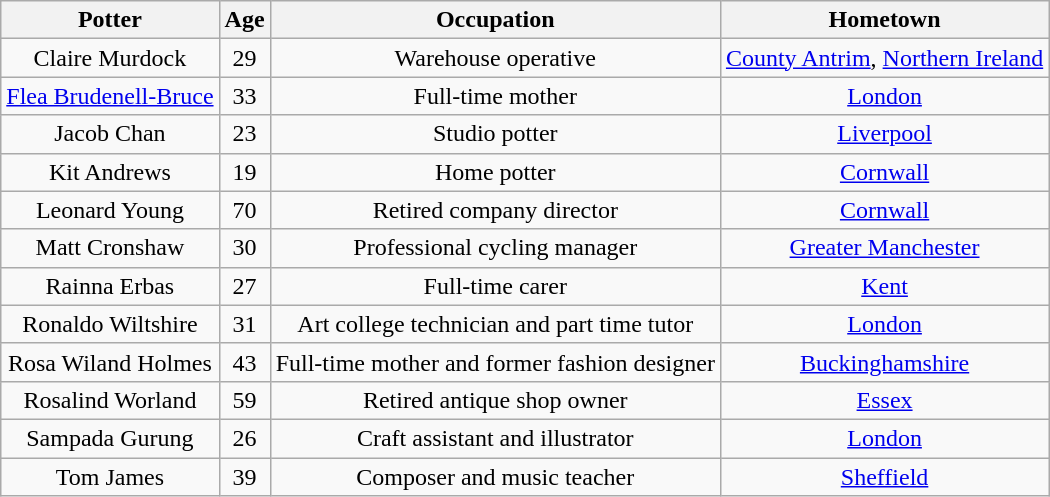<table class="wikitable" style="text-align:center">
<tr>
<th>Potter</th>
<th>Age</th>
<th>Occupation</th>
<th>Hometown</th>
</tr>
<tr>
<td>Claire Murdock</td>
<td>29</td>
<td>Warehouse operative</td>
<td><a href='#'>County Antrim</a>, <a href='#'>Northern Ireland</a></td>
</tr>
<tr>
<td><a href='#'>Flea Brudenell-Bruce</a></td>
<td>33</td>
<td>Full-time mother</td>
<td><a href='#'>London</a></td>
</tr>
<tr>
<td>Jacob Chan</td>
<td>23</td>
<td>Studio potter</td>
<td><a href='#'>Liverpool</a></td>
</tr>
<tr>
<td>Kit Andrews</td>
<td>19</td>
<td>Home potter</td>
<td><a href='#'>Cornwall</a></td>
</tr>
<tr>
<td>Leonard Young</td>
<td>70</td>
<td>Retired company director</td>
<td><a href='#'>Cornwall</a></td>
</tr>
<tr>
<td>Matt Cronshaw</td>
<td>30</td>
<td>Professional cycling manager</td>
<td><a href='#'>Greater Manchester</a></td>
</tr>
<tr>
<td>Rainna Erbas</td>
<td>27</td>
<td>Full-time carer</td>
<td><a href='#'>Kent</a></td>
</tr>
<tr>
<td>Ronaldo Wiltshire</td>
<td>31</td>
<td>Art college technician and part time tutor</td>
<td><a href='#'>London</a></td>
</tr>
<tr>
<td>Rosa Wiland Holmes</td>
<td>43</td>
<td>Full-time mother and former fashion designer</td>
<td><a href='#'>Buckinghamshire</a></td>
</tr>
<tr>
<td>Rosalind Worland</td>
<td>59</td>
<td>Retired antique shop owner</td>
<td><a href='#'>Essex</a></td>
</tr>
<tr>
<td>Sampada Gurung</td>
<td>26</td>
<td>Craft assistant and illustrator</td>
<td><a href='#'>London</a></td>
</tr>
<tr>
<td>Tom James</td>
<td>39</td>
<td>Composer and music teacher</td>
<td><a href='#'>Sheffield</a></td>
</tr>
</table>
